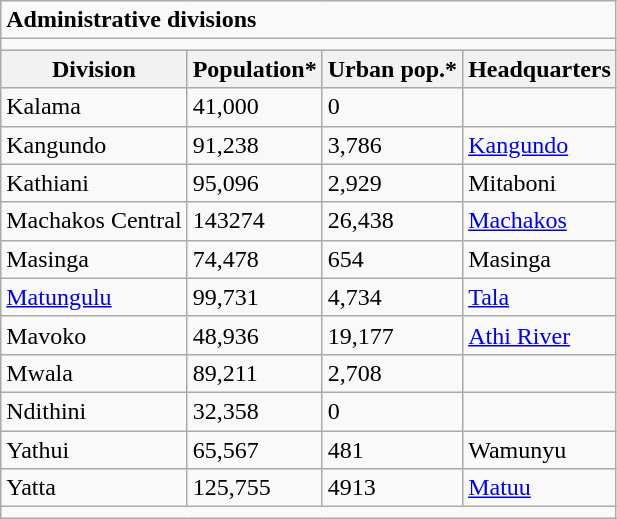<table class="wikitable">
<tr>
<td colspan="4"><strong>Administrative divisions</strong></td>
</tr>
<tr>
<td colspan="4"></td>
</tr>
<tr>
<th>Division</th>
<th>Population*</th>
<th>Urban pop.*</th>
<th>Headquarters</th>
</tr>
<tr>
<td>Kalama</td>
<td>41,000</td>
<td>0</td>
<td></td>
</tr>
<tr>
<td>Kangundo</td>
<td>91,238</td>
<td>3,786</td>
<td><a href='#'>Kangundo</a></td>
</tr>
<tr>
<td>Kathiani</td>
<td>95,096</td>
<td>2,929</td>
<td>Mitaboni</td>
</tr>
<tr>
<td>Machakos Central</td>
<td>143274</td>
<td>26,438</td>
<td><a href='#'>Machakos</a></td>
</tr>
<tr>
<td>Masinga</td>
<td>74,478</td>
<td>654</td>
<td>Masinga</td>
</tr>
<tr>
<td><a href='#'>Matungulu</a></td>
<td>99,731</td>
<td>4,734</td>
<td><a href='#'>Tala</a></td>
</tr>
<tr>
<td>Mavoko</td>
<td>48,936</td>
<td>19,177</td>
<td><a href='#'>Athi River</a></td>
</tr>
<tr>
<td>Mwala</td>
<td>89,211</td>
<td>2,708</td>
<td></td>
</tr>
<tr>
<td>Ndithini</td>
<td>32,358</td>
<td>0</td>
<td></td>
</tr>
<tr>
<td>Yathui</td>
<td>65,567</td>
<td>481</td>
<td>Wamunyu</td>
</tr>
<tr>
<td>Yatta</td>
<td>125,755</td>
<td>4913</td>
<td><a href='#'>Matuu</a></td>
</tr>
<tr>
<td colspan="4"></td>
</tr>
</table>
